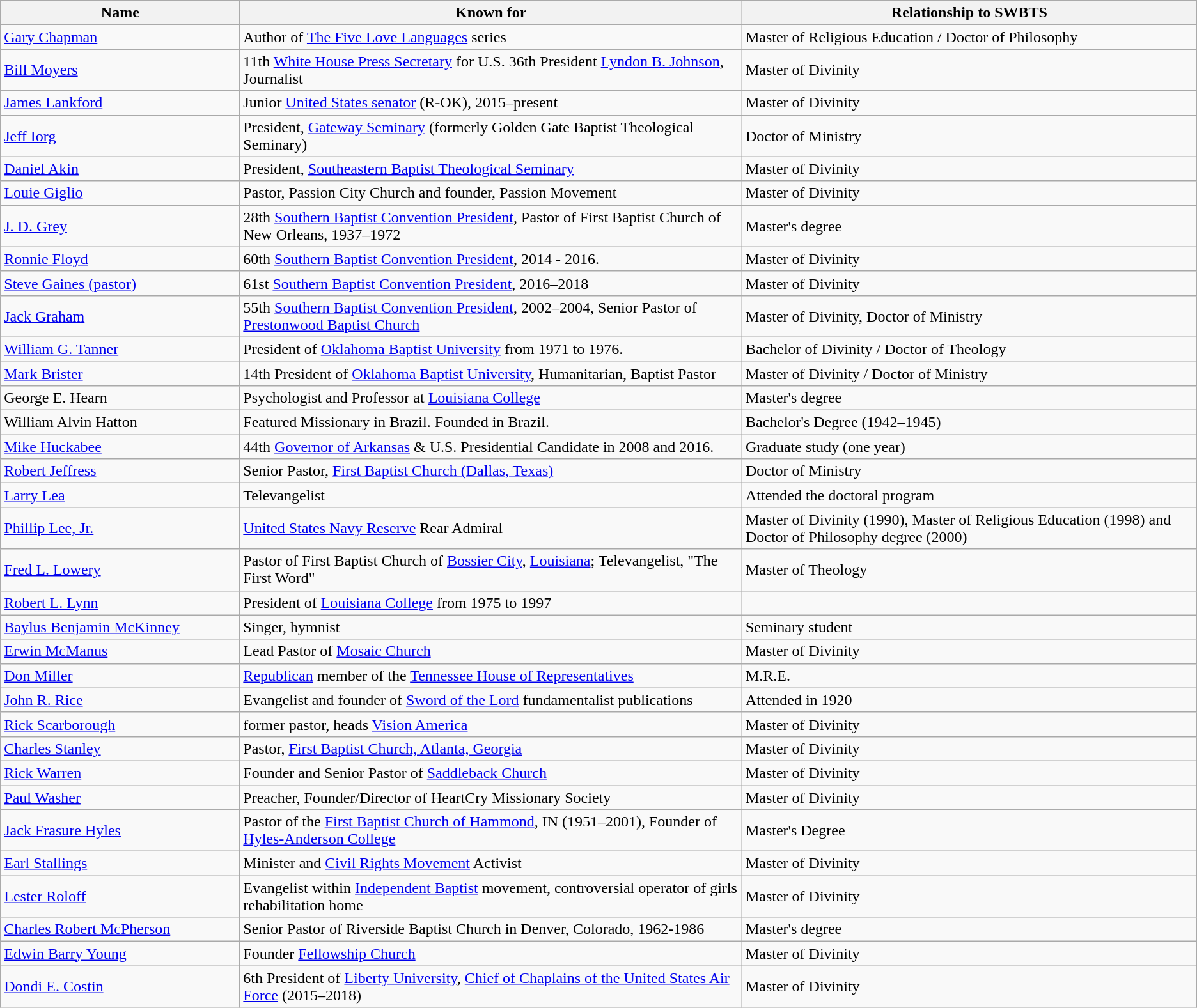<table class="wikitable">
<tr>
<th bgcolor="#e5e5e5" width="20%">Name</th>
<th bgcolor="#e5e5e5" width="42%">Known for</th>
<th bgcolor="#e5e5e5" width="38%">Relationship to SWBTS</th>
</tr>
<tr>
<td><a href='#'>Gary Chapman</a></td>
<td>Author of <a href='#'>The Five Love Languages</a> series</td>
<td>Master of Religious Education / Doctor of Philosophy</td>
</tr>
<tr>
<td><a href='#'>Bill Moyers</a></td>
<td>11th <a href='#'>White House Press Secretary</a> for U.S. 36th President <a href='#'>Lyndon B. Johnson</a>, Journalist</td>
<td>Master of Divinity</td>
</tr>
<tr>
<td><a href='#'>James Lankford</a></td>
<td>Junior <a href='#'>United States senator</a> (R-OK), 2015–present</td>
<td>Master of Divinity</td>
</tr>
<tr>
<td><a href='#'>Jeff Iorg</a></td>
<td>President, <a href='#'>Gateway Seminary</a> (formerly Golden Gate Baptist Theological Seminary)</td>
<td>Doctor of Ministry</td>
</tr>
<tr>
<td><a href='#'>Daniel Akin</a></td>
<td>President, <a href='#'>Southeastern Baptist Theological Seminary</a></td>
<td>Master of Divinity</td>
</tr>
<tr>
<td><a href='#'>Louie Giglio</a></td>
<td>Pastor, Passion City Church and founder, Passion Movement</td>
<td>Master of Divinity</td>
</tr>
<tr>
<td><a href='#'>J. D. Grey</a></td>
<td>28th <a href='#'>Southern Baptist Convention President</a>, Pastor of First Baptist Church of New Orleans, 1937–1972</td>
<td>Master's degree</td>
</tr>
<tr>
<td><a href='#'>Ronnie Floyd</a></td>
<td>60th <a href='#'>Southern Baptist Convention President</a>, 2014 - 2016.</td>
<td>Master of Divinity</td>
</tr>
<tr>
<td><a href='#'>Steve Gaines (pastor)</a></td>
<td>61st <a href='#'>Southern Baptist Convention President</a>, 2016–2018</td>
<td>Master of Divinity</td>
</tr>
<tr>
<td><a href='#'>Jack Graham</a></td>
<td>55th <a href='#'>Southern Baptist Convention President</a>, 2002–2004, Senior Pastor of <a href='#'>Prestonwood Baptist Church</a></td>
<td>Master of Divinity, Doctor of Ministry</td>
</tr>
<tr>
<td><a href='#'>William G. Tanner</a></td>
<td>President of <a href='#'>Oklahoma Baptist University</a> from 1971 to 1976.</td>
<td>Bachelor of Divinity / Doctor of Theology</td>
</tr>
<tr>
<td><a href='#'>Mark Brister</a></td>
<td>14th President of <a href='#'>Oklahoma Baptist University</a>, Humanitarian, Baptist Pastor</td>
<td>Master of Divinity / Doctor of Ministry</td>
</tr>
<tr>
<td>George E. Hearn</td>
<td>Psychologist and Professor at <a href='#'>Louisiana College</a></td>
<td>Master's degree</td>
</tr>
<tr>
<td>William Alvin Hatton</td>
<td>Featured Missionary in Brazil. Founded  in Brazil.</td>
<td>Bachelor's Degree (1942–1945)</td>
</tr>
<tr>
<td><a href='#'>Mike Huckabee</a></td>
<td>44th <a href='#'>Governor of Arkansas</a> & U.S. Presidential Candidate in 2008 and 2016.</td>
<td>Graduate study (one year)</td>
</tr>
<tr>
<td><a href='#'>Robert Jeffress</a></td>
<td>Senior Pastor, <a href='#'>First Baptist Church (Dallas, Texas)</a></td>
<td>Doctor of Ministry</td>
</tr>
<tr>
<td><a href='#'>Larry Lea</a></td>
<td>Televangelist</td>
<td>Attended the doctoral program</td>
</tr>
<tr>
<td><a href='#'>Phillip Lee, Jr.</a></td>
<td><a href='#'>United States Navy Reserve</a> Rear Admiral</td>
<td>Master of Divinity (1990), Master of Religious Education (1998) and Doctor of Philosophy degree (2000)</td>
</tr>
<tr>
<td><a href='#'>Fred L. Lowery</a></td>
<td>Pastor of First Baptist Church of <a href='#'>Bossier City</a>, <a href='#'>Louisiana</a>; Televangelist, "The First Word"</td>
<td>Master of Theology</td>
</tr>
<tr>
<td><a href='#'>Robert L. Lynn</a></td>
<td>President of <a href='#'>Louisiana College</a> from 1975 to 1997</td>
<td></td>
</tr>
<tr>
<td><a href='#'>Baylus Benjamin McKinney</a></td>
<td>Singer, hymnist</td>
<td>Seminary student</td>
</tr>
<tr>
<td><a href='#'>Erwin McManus</a></td>
<td>Lead Pastor of <a href='#'>Mosaic Church</a></td>
<td>Master of Divinity</td>
</tr>
<tr>
<td><a href='#'>Don Miller</a></td>
<td><a href='#'>Republican</a> member of the <a href='#'>Tennessee House of Representatives</a></td>
<td>M.R.E.</td>
</tr>
<tr>
<td><a href='#'>John R. Rice</a></td>
<td>Evangelist and founder of <a href='#'>Sword of the Lord</a> fundamentalist publications</td>
<td>Attended in 1920</td>
</tr>
<tr>
<td><a href='#'>Rick Scarborough</a></td>
<td>former pastor, heads <a href='#'>Vision America</a></td>
<td>Master of Divinity</td>
</tr>
<tr>
<td><a href='#'>Charles Stanley</a></td>
<td>Pastor, <a href='#'>First Baptist Church, Atlanta, Georgia</a></td>
<td>Master of Divinity</td>
</tr>
<tr>
<td><a href='#'>Rick Warren</a></td>
<td>Founder and Senior Pastor of <a href='#'>Saddleback Church</a></td>
<td>Master of Divinity</td>
</tr>
<tr>
<td><a href='#'>Paul Washer</a></td>
<td>Preacher, Founder/Director of HeartCry Missionary Society</td>
<td>Master of Divinity</td>
</tr>
<tr>
<td><a href='#'>Jack Frasure Hyles</a></td>
<td>Pastor of the <a href='#'>First Baptist Church of Hammond</a>, IN (1951–2001), Founder of <a href='#'>Hyles-Anderson College</a></td>
<td>Master's Degree</td>
</tr>
<tr>
<td><a href='#'>Earl Stallings</a></td>
<td>Minister and <a href='#'>Civil Rights Movement</a> Activist</td>
<td>Master of Divinity</td>
</tr>
<tr>
<td><a href='#'>Lester Roloff</a></td>
<td>Evangelist within <a href='#'>Independent Baptist</a> movement, controversial operator of girls rehabilitation home</td>
<td>Master of Divinity</td>
</tr>
<tr>
<td><a href='#'>Charles Robert McPherson</a></td>
<td>Senior Pastor of Riverside Baptist Church in Denver, Colorado, 1962-1986</td>
<td>Master's degree</td>
</tr>
<tr>
<td><a href='#'>Edwin Barry Young</a></td>
<td>Founder <a href='#'>Fellowship Church</a></td>
<td>Master of Divinity</td>
</tr>
<tr>
<td><a href='#'>Dondi E. Costin</a></td>
<td>6th President of <a href='#'>Liberty University</a>, <a href='#'>Chief of Chaplains of the United States Air Force</a> (2015–2018) </td>
<td>Master of Divinity</td>
</tr>
</table>
